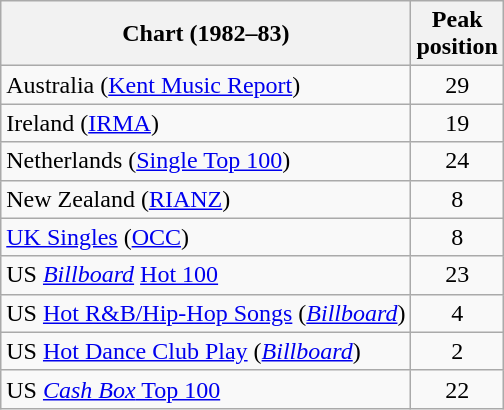<table class="wikitable sortable">
<tr>
<th>Chart (1982–83)</th>
<th>Peak<br>position</th>
</tr>
<tr>
<td align="left">Australia (<a href='#'>Kent Music Report</a>)</td>
<td style="text-align:center;">29</td>
</tr>
<tr>
<td align="left">Ireland (<a href='#'>IRMA</a>)</td>
<td style="text-align:center;">19</td>
</tr>
<tr>
<td align="left">Netherlands (<a href='#'>Single Top 100</a>)</td>
<td style="text-align:center;">24</td>
</tr>
<tr>
<td align="left">New Zealand (<a href='#'>RIANZ</a>)</td>
<td style="text-align:center;">8</td>
</tr>
<tr>
<td align="left"><a href='#'>UK Singles</a> (<a href='#'>OCC</a>)</td>
<td style="text-align:center;">8</td>
</tr>
<tr>
<td align="left">US <em><a href='#'>Billboard</a></em> <a href='#'>Hot 100</a></td>
<td style="text-align:center;">23</td>
</tr>
<tr>
<td align="left">US <a href='#'>Hot R&B/Hip-Hop Songs</a> (<em><a href='#'>Billboard</a></em>)</td>
<td style="text-align:center;">4</td>
</tr>
<tr>
<td align="left">US <a href='#'>Hot Dance Club Play</a> (<em><a href='#'>Billboard</a></em>)</td>
<td style="text-align:center;">2</td>
</tr>
<tr>
<td align="left">US <a href='#'><em>Cash Box</em> Top 100</a></td>
<td style="text-align:center;">22</td>
</tr>
</table>
